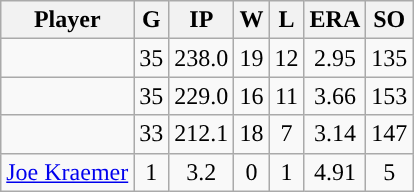<table class="wikitable sortable" style="text-align:center">
<tr>
<th>Player</th>
<th>G</th>
<th>IP</th>
<th>W</th>
<th>L</th>
<th>ERA</th>
<th>SO</th>
</tr>
<tr align="center">
<td></td>
<td>35</td>
<td>238.0</td>
<td>19</td>
<td>12</td>
<td>2.95</td>
<td>135</td>
</tr>
<tr align="center">
<td></td>
<td>35</td>
<td>229.0</td>
<td>16</td>
<td>11</td>
<td>3.66</td>
<td>153</td>
</tr>
<tr align="center">
<td></td>
<td>33</td>
<td>212.1</td>
<td>18</td>
<td>7</td>
<td>3.14</td>
<td>147</td>
</tr>
<tr align=center>
<td><a href='#'>Joe Kraemer</a></td>
<td>1</td>
<td>3.2</td>
<td>0</td>
<td>1</td>
<td>4.91</td>
<td>5</td>
</tr>
</table>
